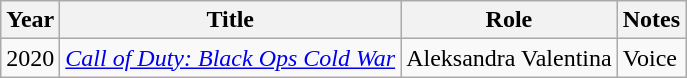<table class="wikitable sortable">
<tr>
<th>Year</th>
<th>Title</th>
<th>Role</th>
<th class="unsortable">Notes</th>
</tr>
<tr>
<td>2020</td>
<td><em><a href='#'>Call of Duty: Black Ops Cold War</a></em></td>
<td>Aleksandra Valentina</td>
<td>Voice</td>
</tr>
</table>
